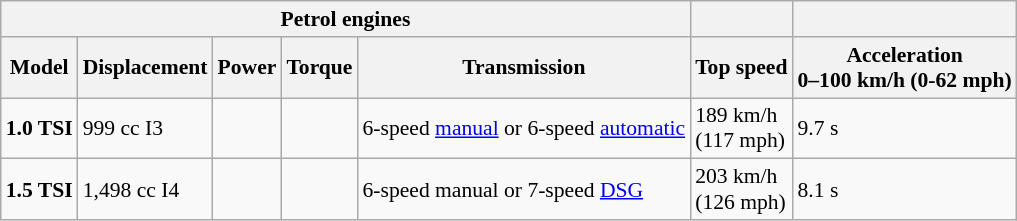<table class="wikitable" style="text-align:left; font-size:90%;">
<tr>
<th colspan="5">Petrol engines</th>
<th></th>
<th></th>
</tr>
<tr>
<th>Model</th>
<th>Displacement</th>
<th>Power</th>
<th>Torque</th>
<th>Transmission</th>
<th>Top speed</th>
<th><strong>Acceleration</strong><br><strong>0–100 km/h (0-62 mph)</strong></th>
</tr>
<tr>
<td><strong>1.0 TSI</strong></td>
<td>999 cc I3</td>
<td></td>
<td></td>
<td>6-speed <a href='#'>manual</a> or 6-speed <a href='#'>automatic</a></td>
<td>189 km/h<br>(117 mph)</td>
<td>9.7 s</td>
</tr>
<tr>
<td><strong>1.5 TSI</strong></td>
<td>1,498 cc I4</td>
<td></td>
<td></td>
<td>6-speed manual or 7-speed <a href='#'>DSG</a></td>
<td>203 km/h<br>(126 mph)</td>
<td>8.1 s</td>
</tr>
</table>
